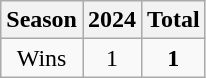<table class="wikitable">
<tr>
<th>Season</th>
<th>2024</th>
<th>Total</th>
</tr>
<tr align="center">
<td>Wins</td>
<td>1</td>
<td><strong>1</strong></td>
</tr>
</table>
